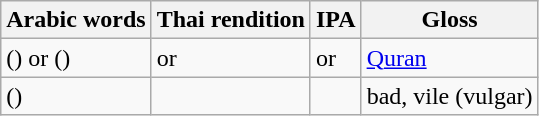<table class="wikitable">
<tr>
<th>Arabic words</th>
<th>Thai rendition</th>
<th>IPA</th>
<th>Gloss</th>
</tr>
<tr>
<td> () or  ()</td>
<td> or </td>
<td> or </td>
<td><a href='#'>Quran</a></td>
</tr>
<tr>
<td> ()</td>
<td></td>
<td></td>
<td>bad, vile (vulgar)</td>
</tr>
</table>
